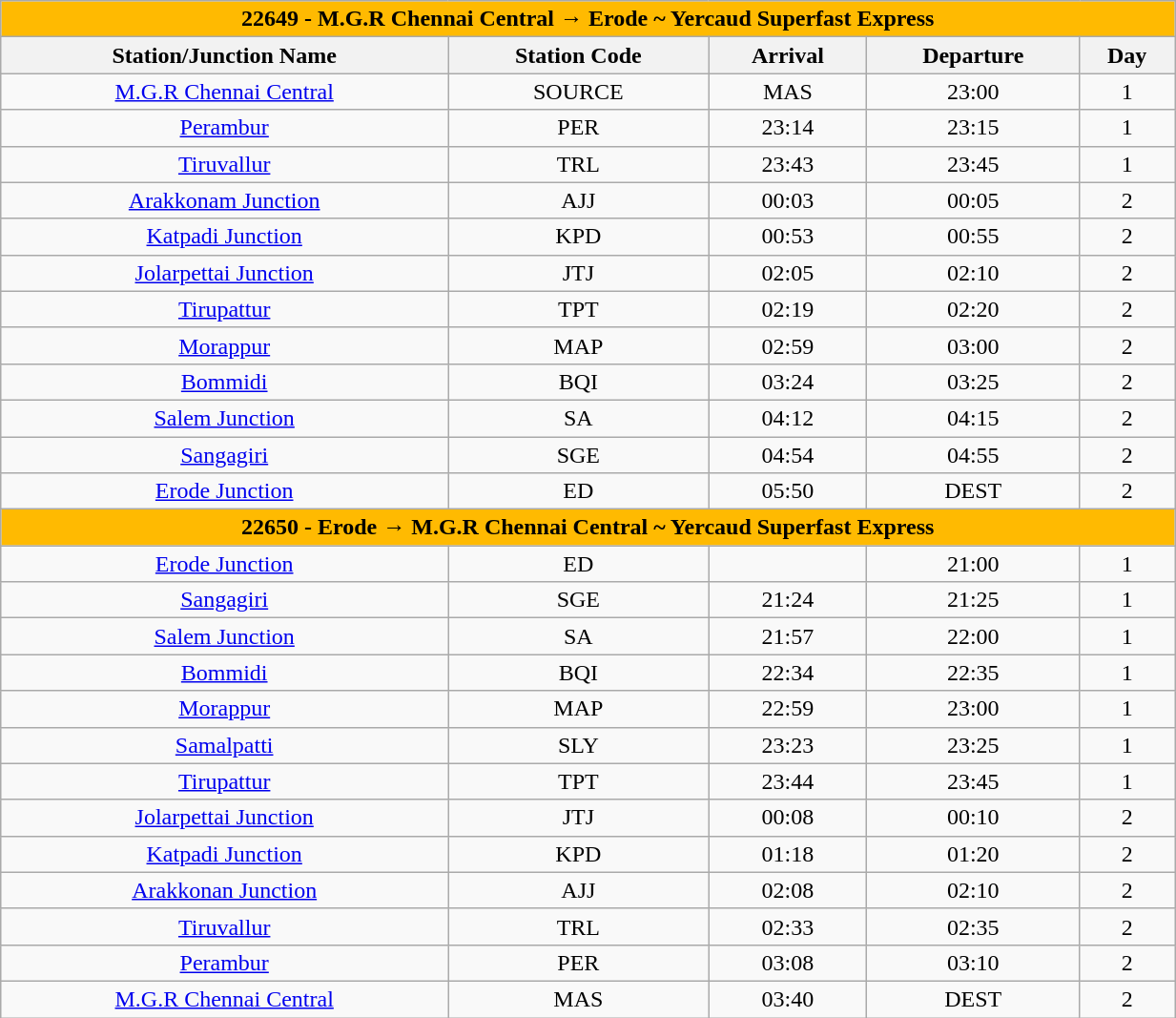<table class="wikitable sortable" width="65%" style="text-align: center;">
<tr>
<th colspan="5" align="center" style="background:#ffba01;"><span>22649 - M.G.R Chennai Central → Erode  ~ Yercaud Superfast Express</span></th>
</tr>
<tr>
<th>Station/Junction Name</th>
<th>Station Code</th>
<th>Arrival</th>
<th>Departure</th>
<th>Day</th>
</tr>
<tr>
<td><a href='#'>M.G.R Chennai Central</a></td>
<td>SOURCE</td>
<td>MAS</td>
<td>23:00</td>
<td>1</td>
</tr>
<tr>
<td><a href='#'>Perambur</a></td>
<td>PER</td>
<td>23:14</td>
<td>23:15</td>
<td>1</td>
</tr>
<tr>
<td><a href='#'>Tiruvallur</a></td>
<td>TRL</td>
<td>23:43</td>
<td>23:45</td>
<td>1</td>
</tr>
<tr>
<td><a href='#'>Arakkonam Junction</a></td>
<td>AJJ</td>
<td>00:03</td>
<td>00:05</td>
<td>2</td>
</tr>
<tr>
<td><a href='#'>Katpadi Junction</a></td>
<td>KPD</td>
<td>00:53</td>
<td>00:55</td>
<td>2</td>
</tr>
<tr>
<td><a href='#'>Jolarpettai Junction</a></td>
<td>JTJ</td>
<td>02:05</td>
<td>02:10</td>
<td>2</td>
</tr>
<tr>
<td><a href='#'>Tirupattur</a></td>
<td>TPT</td>
<td>02:19</td>
<td>02:20</td>
<td>2</td>
</tr>
<tr>
<td><a href='#'>Morappur</a></td>
<td>MAP</td>
<td>02:59</td>
<td>03:00</td>
<td>2</td>
</tr>
<tr>
<td><a href='#'>Bommidi</a></td>
<td>BQI</td>
<td>03:24</td>
<td>03:25</td>
<td>2</td>
</tr>
<tr>
<td><a href='#'>Salem Junction</a></td>
<td>SA</td>
<td>04:12</td>
<td>04:15</td>
<td>2</td>
</tr>
<tr>
<td><a href='#'>Sangagiri</a></td>
<td>SGE</td>
<td>04:54</td>
<td>04:55</td>
<td>2</td>
</tr>
<tr>
<td><a href='#'>Erode Junction</a></td>
<td>ED</td>
<td>05:50</td>
<td>DEST</td>
<td>2</td>
</tr>
<tr>
<th colspan="5" align="center" style="background:#ffba01;"><span>22650 - Erode → M.G.R Chennai Central ~ Yercaud Superfast Express</span></th>
</tr>
<tr>
<td><a href='#'>Erode Junction</a></td>
<td>ED</td>
<td></td>
<td>21:00</td>
<td>1</td>
</tr>
<tr>
<td><a href='#'>Sangagiri</a></td>
<td>SGE</td>
<td>21:24</td>
<td>21:25</td>
<td>1</td>
</tr>
<tr>
<td><a href='#'>Salem Junction</a></td>
<td>SA</td>
<td>21:57</td>
<td>22:00</td>
<td>1</td>
</tr>
<tr>
<td><a href='#'>Bommidi</a></td>
<td>BQI</td>
<td>22:34</td>
<td>22:35</td>
<td>1</td>
</tr>
<tr>
<td><a href='#'>Morappur</a></td>
<td>MAP</td>
<td>22:59</td>
<td>23:00</td>
<td>1</td>
</tr>
<tr>
<td><a href='#'>Samalpatti</a></td>
<td>SLY</td>
<td>23:23</td>
<td>23:25</td>
<td>1</td>
</tr>
<tr>
<td><a href='#'>Tirupattur</a></td>
<td>TPT</td>
<td>23:44</td>
<td>23:45</td>
<td>1</td>
</tr>
<tr>
<td><a href='#'>Jolarpettai Junction</a></td>
<td>JTJ</td>
<td>00:08</td>
<td>00:10</td>
<td>2</td>
</tr>
<tr>
<td><a href='#'>Katpadi Junction</a></td>
<td>KPD</td>
<td>01:18</td>
<td>01:20</td>
<td>2</td>
</tr>
<tr>
<td><a href='#'>Arakkonan Junction</a></td>
<td>AJJ</td>
<td>02:08</td>
<td>02:10</td>
<td>2</td>
</tr>
<tr>
<td><a href='#'>Tiruvallur</a></td>
<td>TRL</td>
<td>02:33</td>
<td>02:35</td>
<td>2</td>
</tr>
<tr>
<td><a href='#'>Perambur</a></td>
<td>PER</td>
<td>03:08</td>
<td>03:10</td>
<td>2</td>
</tr>
<tr>
<td><a href='#'>M.G.R Chennai Central</a></td>
<td>MAS</td>
<td>03:40</td>
<td>DEST</td>
<td>2</td>
</tr>
</table>
